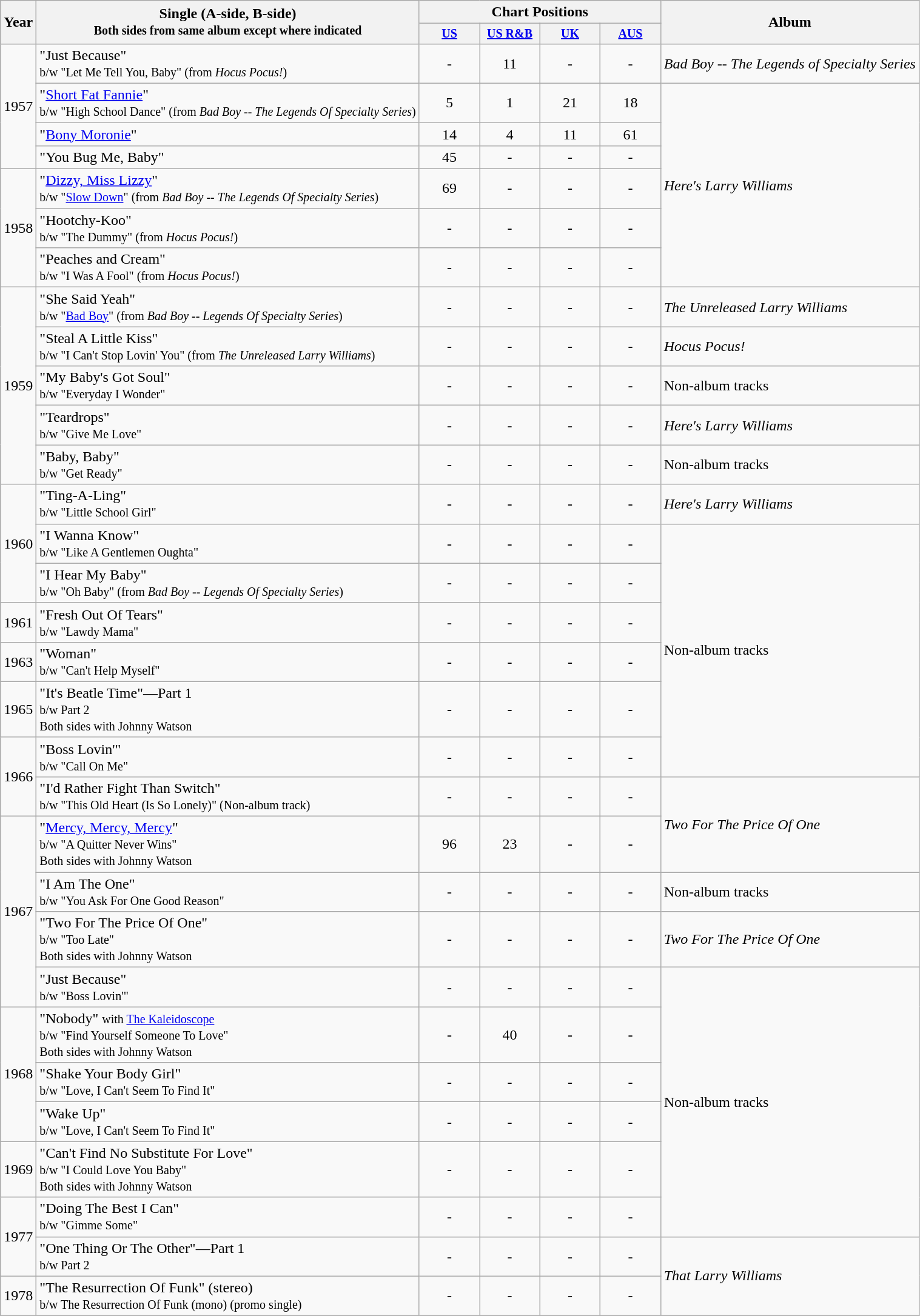<table class="wikitable" style="text-align:center;">
<tr>
<th rowspan="2">Year</th>
<th rowspan="2">Single (A-side, B-side)<br><small>Both sides from same album except where indicated</small></th>
<th colspan="4">Chart Positions</th>
<th rowspan="2">Album</th>
</tr>
<tr style="font-size:smaller;">
<th style="width:60px;"><a href='#'>US</a><br></th>
<th style="width:60px;"><a href='#'>US R&B</a><br></th>
<th style="width:60px;"><a href='#'>UK</a><br></th>
<th style="width:60px;"><a href='#'>AUS</a><br></th>
</tr>
<tr>
<td rowspan="4">1957</td>
<td style="text-align:left;">"Just Because"<br><small>b/w "Let Me Tell You, Baby" (from <em>Hocus Pocus!</em>)</small></td>
<td>-</td>
<td>11</td>
<td>-</td>
<td>-</td>
<td align="left"><em>Bad Boy -- The Legends of Specialty Series</em></td>
</tr>
<tr>
<td style="text-align:left;">"<a href='#'>Short Fat Fannie</a>"<br><small>b/w "High School Dance" (from <em>Bad Boy -- The Legends Of Specialty Series</em>)</small></td>
<td>5</td>
<td>1</td>
<td>21</td>
<td>18</td>
<td align="left" rowspan="6"><em>Here's Larry Williams</em></td>
</tr>
<tr>
<td style="text-align:left;">"<a href='#'>Bony Moronie</a>"</td>
<td>14</td>
<td>4</td>
<td>11</td>
<td>61</td>
</tr>
<tr>
<td style="text-align:left;">"You Bug Me, Baby"</td>
<td>45</td>
<td>-</td>
<td>-</td>
<td>-</td>
</tr>
<tr>
<td rowspan="3">1958</td>
<td style="text-align:left;">"<a href='#'>Dizzy, Miss Lizzy</a>"<br><small>b/w "<a href='#'>Slow Down</a>" (from <em>Bad Boy -- The Legends Of Specialty Series</em>)</small></td>
<td>69</td>
<td>-</td>
<td>-</td>
<td>-</td>
</tr>
<tr>
<td style="text-align:left;">"Hootchy-Koo"<br><small>b/w "The Dummy" (from <em>Hocus Pocus!</em>)</small></td>
<td>-</td>
<td>-</td>
<td>-</td>
<td>-</td>
</tr>
<tr>
<td style="text-align:left;">"Peaches and Cream"<br><small>b/w "I Was A Fool" (from <em>Hocus Pocus!</em>)</small></td>
<td>-</td>
<td>-</td>
<td>-</td>
<td>-</td>
</tr>
<tr>
<td rowspan="5">1959</td>
<td style="text-align:left;">"She Said Yeah"<br><small>b/w "<a href='#'>Bad Boy</a>" (from <em>Bad Boy -- Legends Of Specialty Series</em>)</small></td>
<td>-</td>
<td>-</td>
<td>-</td>
<td>-</td>
<td align="left"><em>The Unreleased Larry Williams</em></td>
</tr>
<tr>
<td style="text-align:left;">"Steal A Little Kiss"<br><small>b/w "I Can't Stop Lovin' You" (from <em>The Unreleased Larry Williams</em>)</small></td>
<td>-</td>
<td>-</td>
<td>-</td>
<td>-</td>
<td align="left"><em>Hocus Pocus!</em></td>
</tr>
<tr>
<td style="text-align:left;">"My Baby's Got Soul"<br><small>b/w "Everyday I Wonder" </small></td>
<td>-</td>
<td>-</td>
<td>-</td>
<td>-</td>
<td align="left">Non-album tracks</td>
</tr>
<tr>
<td style="text-align:left;">"Teardrops"<br><small>b/w "Give Me Love" </small></td>
<td>-</td>
<td>-</td>
<td>-</td>
<td>-</td>
<td align="left"><em>Here's Larry Williams</em></td>
</tr>
<tr>
<td style="text-align:left;">"Baby, Baby"<br><small>b/w "Get Ready" </small></td>
<td>-</td>
<td>-</td>
<td>-</td>
<td>-</td>
<td align="left">Non-album tracks</td>
</tr>
<tr>
<td rowspan="3">1960</td>
<td style="text-align:left;">"Ting-A-Ling"<br><small>b/w "Little School Girl" </small></td>
<td>-</td>
<td>-</td>
<td>-</td>
<td>-</td>
<td align="left"><em>Here's Larry Williams</em></td>
</tr>
<tr>
<td style="text-align:left;">"I Wanna Know"<br><small>b/w "Like A Gentlemen Oughta" </small></td>
<td>-</td>
<td>-</td>
<td>-</td>
<td>-</td>
<td align="left" rowspan="6">Non-album tracks</td>
</tr>
<tr>
<td style="text-align:left;">"I Hear My Baby"<br><small>b/w "Oh Baby" (from <em>Bad Boy -- Legends Of Specialty Series</em>) </small></td>
<td>-</td>
<td>-</td>
<td>-</td>
<td>-</td>
</tr>
<tr>
<td>1961</td>
<td style="text-align:left;">"Fresh Out Of Tears"<br><small>b/w "Lawdy Mama" </small></td>
<td>-</td>
<td>-</td>
<td>-</td>
<td>-</td>
</tr>
<tr>
<td>1963</td>
<td style="text-align:left;">"Woman"<br><small>b/w "Can't Help Myself"</small></td>
<td>-</td>
<td>-</td>
<td>-</td>
<td>-</td>
</tr>
<tr>
<td>1965</td>
<td style="text-align:left;">"It's Beatle Time"—Part 1<br><small>b/w Part 2<br>Both sides with Johnny Watson </small></td>
<td>-</td>
<td>-</td>
<td>-</td>
<td>-</td>
</tr>
<tr>
<td rowspan="2">1966</td>
<td style="text-align:left;">"Boss Lovin'"<br><small>b/w "Call On Me"</small></td>
<td>-</td>
<td>-</td>
<td>-</td>
<td>-</td>
</tr>
<tr>
<td style="text-align:left;">"I'd Rather Fight Than Switch"<br><small>b/w "This Old Heart (Is So Lonely)" (Non-album track)     </small></td>
<td>-</td>
<td>-</td>
<td>-</td>
<td>-</td>
<td align="left" rowspan="2"><em>Two For The Price Of One</em></td>
</tr>
<tr>
<td rowspan="4">1967</td>
<td style="text-align:left;">"<a href='#'>Mercy, Mercy, Mercy</a>"<br><small>b/w "A Quitter Never Wins"<br>Both sides with Johnny Watson</small></td>
<td>96</td>
<td>23</td>
<td>-</td>
<td>-</td>
</tr>
<tr>
<td style="text-align:left;">"I Am The One"<br><small>b/w "You Ask For One Good Reason"      </small></td>
<td>-</td>
<td>-</td>
<td>-</td>
<td>-</td>
<td align="left">Non-album tracks</td>
</tr>
<tr>
<td style="text-align:left;">"Two For The Price Of One"<br><small>b/w "Too Late"<br>Both sides with Johnny Watson   </small></td>
<td>-</td>
<td>-</td>
<td>-</td>
<td>-</td>
<td align="left"><em>Two For The Price Of One</em></td>
</tr>
<tr>
<td style="text-align:left;">"Just Because"<br><small>b/w "Boss Lovin'"  </small></td>
<td>-</td>
<td>-</td>
<td>-</td>
<td>-</td>
<td align="left" rowspan="6">Non-album tracks</td>
</tr>
<tr>
<td rowspan="3">1968</td>
<td style="text-align:left;">"Nobody" <small>with <a href='#'>The Kaleidoscope</a></small><br><small>b/w "Find Yourself Someone To Love"<br>Both sides with Johnny Watson</small></td>
<td>-</td>
<td>40</td>
<td>-</td>
<td>-</td>
</tr>
<tr>
<td style="text-align:left;">"Shake Your Body Girl"<br><small>b/w "Love, I Can't Seem To Find It"</small></td>
<td>-</td>
<td>-</td>
<td>-</td>
<td>-</td>
</tr>
<tr>
<td style="text-align:left;">"Wake Up"<br><small>b/w "Love, I Can't Seem To Find It"</small></td>
<td>-</td>
<td>-</td>
<td>-</td>
<td>-</td>
</tr>
<tr>
<td>1969</td>
<td style="text-align:left;">"Can't Find No Substitute For Love"<br><small>b/w "I Could Love You Baby"<br>Both sides with Johnny Watson</small></td>
<td>-</td>
<td>-</td>
<td>-</td>
<td>-</td>
</tr>
<tr>
<td rowspan="2">1977</td>
<td style="text-align:left;">"Doing The Best I Can"<br><small>b/w "Gimme Some"</small></td>
<td>-</td>
<td>-</td>
<td>-</td>
<td>-</td>
</tr>
<tr>
<td style="text-align:left;">"One Thing Or The Other"—Part 1<br><small>b/w Part 2</small></td>
<td>-</td>
<td>-</td>
<td>-</td>
<td>-</td>
<td align="left" rowspan="2"><em>That Larry Williams</em></td>
</tr>
<tr>
<td>1978</td>
<td style="text-align:left;">"The Resurrection Of Funk" (stereo)<br><small>b/w The Resurrection Of Funk (mono) (promo single)</small></td>
<td>-</td>
<td>-</td>
<td>-</td>
<td>-</td>
</tr>
<tr>
</tr>
</table>
